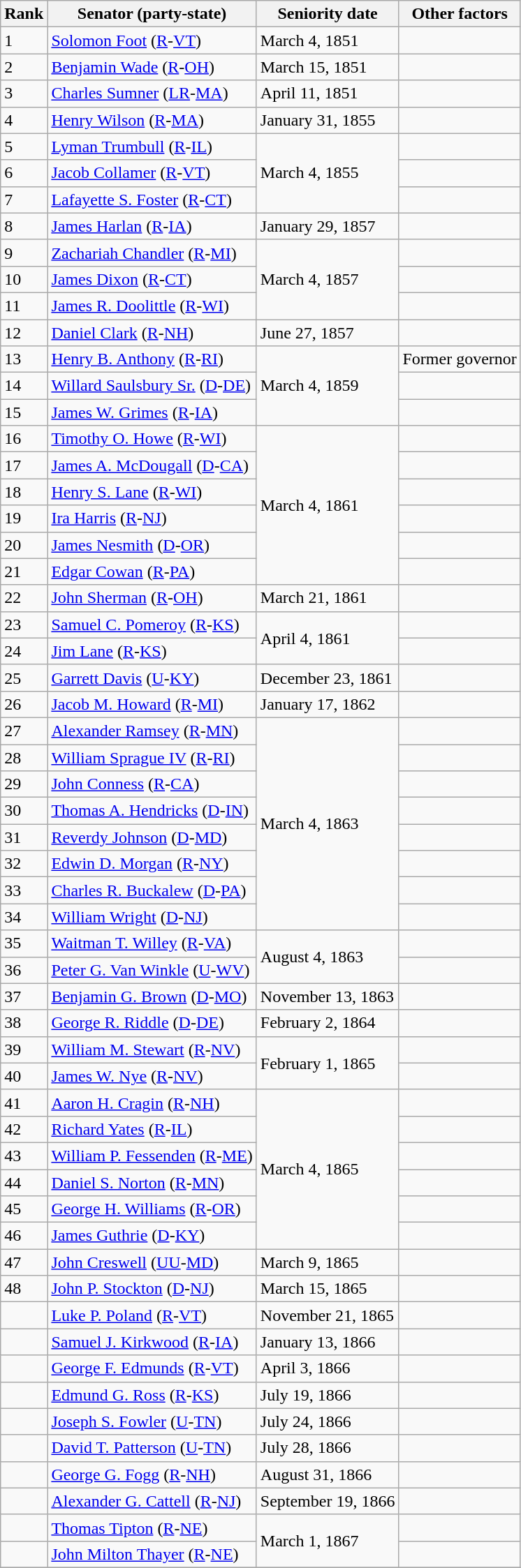<table class=wikitable>
<tr>
<th>Rank</th>
<th>Senator (party-state)</th>
<th>Seniority date</th>
<th>Other factors</th>
</tr>
<tr>
<td>1</td>
<td><a href='#'>Solomon Foot</a> (<a href='#'>R</a>-<a href='#'>VT</a>)</td>
<td>March 4, 1851</td>
<td></td>
</tr>
<tr>
<td>2</td>
<td><a href='#'>Benjamin Wade</a> (<a href='#'>R</a>-<a href='#'>OH</a>)</td>
<td>March 15, 1851</td>
<td></td>
</tr>
<tr>
<td>3</td>
<td><a href='#'>Charles Sumner</a> (<a href='#'>LR</a>-<a href='#'>MA</a>)</td>
<td>April 11, 1851</td>
<td></td>
</tr>
<tr>
<td>4</td>
<td><a href='#'>Henry Wilson</a> (<a href='#'>R</a>-<a href='#'>MA</a>)</td>
<td>January 31, 1855</td>
<td></td>
</tr>
<tr>
<td>5</td>
<td><a href='#'>Lyman Trumbull</a> (<a href='#'>R</a>-<a href='#'>IL</a>)</td>
<td rowspan=3>March 4, 1855</td>
<td></td>
</tr>
<tr>
<td>6</td>
<td><a href='#'>Jacob Collamer</a> (<a href='#'>R</a>-<a href='#'>VT</a>)</td>
<td></td>
</tr>
<tr>
<td>7</td>
<td><a href='#'>Lafayette S. Foster</a> (<a href='#'>R</a>-<a href='#'>CT</a>)</td>
<td></td>
</tr>
<tr>
<td>8</td>
<td><a href='#'>James Harlan</a> (<a href='#'>R</a>-<a href='#'>IA</a>)</td>
<td>January 29, 1857</td>
<td></td>
</tr>
<tr>
<td>9</td>
<td><a href='#'>Zachariah Chandler</a> (<a href='#'>R</a>-<a href='#'>MI</a>)</td>
<td rowspan=3>March 4, 1857</td>
<td></td>
</tr>
<tr>
<td>10</td>
<td><a href='#'>James Dixon</a> (<a href='#'>R</a>-<a href='#'>CT</a>)</td>
<td></td>
</tr>
<tr>
<td>11</td>
<td><a href='#'>James R. Doolittle</a> (<a href='#'>R</a>-<a href='#'>WI</a>)</td>
<td></td>
</tr>
<tr>
<td>12</td>
<td><a href='#'>Daniel Clark</a> (<a href='#'>R</a>-<a href='#'>NH</a>)</td>
<td>June 27, 1857</td>
<td></td>
</tr>
<tr>
<td>13</td>
<td><a href='#'>Henry B. Anthony</a> (<a href='#'>R</a>-<a href='#'>RI</a>)</td>
<td rowspan=3>March 4, 1859</td>
<td>Former governor</td>
</tr>
<tr>
<td>14</td>
<td><a href='#'>Willard Saulsbury Sr.</a> (<a href='#'>D</a>-<a href='#'>DE</a>)</td>
<td></td>
</tr>
<tr>
<td>15</td>
<td><a href='#'>James W. Grimes</a> (<a href='#'>R</a>-<a href='#'>IA</a>)</td>
<td></td>
</tr>
<tr>
<td>16</td>
<td><a href='#'>Timothy O. Howe</a> (<a href='#'>R</a>-<a href='#'>WI</a>)</td>
<td rowspan=6>March 4, 1861</td>
<td></td>
</tr>
<tr>
<td>17</td>
<td><a href='#'>James A. McDougall</a> (<a href='#'>D</a>-<a href='#'>CA</a>)</td>
<td></td>
</tr>
<tr>
<td>18</td>
<td><a href='#'>Henry S. Lane</a> (<a href='#'>R</a>-<a href='#'>WI</a>)</td>
<td></td>
</tr>
<tr>
<td>19</td>
<td><a href='#'>Ira Harris</a> (<a href='#'>R</a>-<a href='#'>NJ</a>)</td>
<td></td>
</tr>
<tr>
<td>20</td>
<td><a href='#'>James Nesmith</a> (<a href='#'>D</a>-<a href='#'>OR</a>)</td>
<td></td>
</tr>
<tr>
<td>21</td>
<td><a href='#'>Edgar Cowan</a> (<a href='#'>R</a>-<a href='#'>PA</a>)</td>
<td></td>
</tr>
<tr>
<td>22</td>
<td><a href='#'>John Sherman</a> (<a href='#'>R</a>-<a href='#'>OH</a>)</td>
<td>March 21, 1861</td>
<td></td>
</tr>
<tr>
<td>23</td>
<td><a href='#'>Samuel C. Pomeroy</a> (<a href='#'>R</a>-<a href='#'>KS</a>)</td>
<td rowspan=2>April 4, 1861</td>
<td></td>
</tr>
<tr>
<td>24</td>
<td><a href='#'>Jim Lane</a> (<a href='#'>R</a>-<a href='#'>KS</a>)</td>
<td></td>
</tr>
<tr>
<td>25</td>
<td><a href='#'>Garrett Davis</a> (<a href='#'>U</a>-<a href='#'>KY</a>)</td>
<td>December 23, 1861</td>
<td></td>
</tr>
<tr>
<td>26</td>
<td><a href='#'>Jacob M. Howard</a> (<a href='#'>R</a>-<a href='#'>MI</a>)</td>
<td>January 17, 1862</td>
<td></td>
</tr>
<tr>
<td>27</td>
<td><a href='#'>Alexander Ramsey</a> (<a href='#'>R</a>-<a href='#'>MN</a>)</td>
<td rowspan=8>March 4, 1863</td>
<td></td>
</tr>
<tr>
<td>28</td>
<td><a href='#'>William Sprague IV</a> (<a href='#'>R</a>-<a href='#'>RI</a>)</td>
<td></td>
</tr>
<tr>
<td>29</td>
<td><a href='#'>John Conness</a> (<a href='#'>R</a>-<a href='#'>CA</a>)</td>
<td></td>
</tr>
<tr>
<td>30</td>
<td><a href='#'>Thomas A. Hendricks</a> (<a href='#'>D</a>-<a href='#'>IN</a>)</td>
<td></td>
</tr>
<tr>
<td>31</td>
<td><a href='#'>Reverdy Johnson</a> (<a href='#'>D</a>-<a href='#'>MD</a>)</td>
<td></td>
</tr>
<tr>
<td>32</td>
<td><a href='#'>Edwin D. Morgan</a> (<a href='#'>R</a>-<a href='#'>NY</a>)</td>
<td></td>
</tr>
<tr>
<td>33</td>
<td><a href='#'>Charles R. Buckalew</a> (<a href='#'>D</a>-<a href='#'>PA</a>)</td>
<td></td>
</tr>
<tr>
<td>34</td>
<td><a href='#'>William Wright</a> (<a href='#'>D</a>-<a href='#'>NJ</a>)</td>
<td></td>
</tr>
<tr>
<td>35</td>
<td><a href='#'>Waitman T. Willey</a> (<a href='#'>R</a>-<a href='#'>VA</a>)</td>
<td rowspan=2>August 4, 1863</td>
<td></td>
</tr>
<tr>
<td>36</td>
<td><a href='#'>Peter G. Van Winkle</a> (<a href='#'>U</a>-<a href='#'>WV</a>)</td>
<td></td>
</tr>
<tr>
<td>37</td>
<td><a href='#'>Benjamin G. Brown</a> (<a href='#'>D</a>-<a href='#'>MO</a>)</td>
<td>November 13, 1863</td>
<td></td>
</tr>
<tr>
<td>38</td>
<td><a href='#'>George R. Riddle</a> (<a href='#'>D</a>-<a href='#'>DE</a>)</td>
<td>February 2, 1864</td>
<td></td>
</tr>
<tr>
<td>39</td>
<td><a href='#'>William M. Stewart</a> (<a href='#'>R</a>-<a href='#'>NV</a>)</td>
<td rowspan=2>February 1, 1865</td>
<td></td>
</tr>
<tr>
<td>40</td>
<td><a href='#'>James W. Nye</a> (<a href='#'>R</a>-<a href='#'>NV</a>)</td>
<td></td>
</tr>
<tr>
<td>41</td>
<td><a href='#'>Aaron H. Cragin</a> (<a href='#'>R</a>-<a href='#'>NH</a>)</td>
<td rowspan=6>March 4, 1865</td>
<td></td>
</tr>
<tr>
<td>42</td>
<td><a href='#'>Richard Yates</a> (<a href='#'>R</a>-<a href='#'>IL</a>)</td>
<td></td>
</tr>
<tr>
<td>43</td>
<td><a href='#'>William P. Fessenden</a> (<a href='#'>R</a>-<a href='#'>ME</a>)</td>
<td></td>
</tr>
<tr>
<td>44</td>
<td><a href='#'>Daniel S. Norton</a> (<a href='#'>R</a>-<a href='#'>MN</a>)</td>
<td></td>
</tr>
<tr>
<td>45</td>
<td><a href='#'>George H. Williams</a> (<a href='#'>R</a>-<a href='#'>OR</a>)</td>
<td></td>
</tr>
<tr>
<td>46</td>
<td><a href='#'>James Guthrie</a> (<a href='#'>D</a>-<a href='#'>KY</a>)</td>
<td></td>
</tr>
<tr>
<td>47</td>
<td><a href='#'>John Creswell</a> (<a href='#'>UU</a>-<a href='#'>MD</a>)</td>
<td>March 9, 1865</td>
<td></td>
</tr>
<tr>
<td>48</td>
<td><a href='#'>John P. Stockton</a> (<a href='#'>D</a>-<a href='#'>NJ</a>)</td>
<td>March 15, 1865</td>
<td></td>
</tr>
<tr>
<td></td>
<td><a href='#'>Luke P. Poland</a> (<a href='#'>R</a>-<a href='#'>VT</a>)</td>
<td>November 21, 1865</td>
<td></td>
</tr>
<tr>
<td></td>
<td><a href='#'>Samuel J. Kirkwood</a> (<a href='#'>R</a>-<a href='#'>IA</a>)</td>
<td>January 13, 1866</td>
<td></td>
</tr>
<tr>
<td></td>
<td><a href='#'>George F. Edmunds</a> (<a href='#'>R</a>-<a href='#'>VT</a>)</td>
<td>April 3, 1866</td>
<td></td>
</tr>
<tr>
<td></td>
<td><a href='#'>Edmund G. Ross</a> (<a href='#'>R</a>-<a href='#'>KS</a>)</td>
<td>July 19, 1866</td>
<td></td>
</tr>
<tr>
<td></td>
<td><a href='#'>Joseph S. Fowler</a> (<a href='#'>U</a>-<a href='#'>TN</a>)</td>
<td>July 24, 1866</td>
<td></td>
</tr>
<tr>
<td></td>
<td><a href='#'>David T. Patterson</a> (<a href='#'>U</a>-<a href='#'>TN</a>)</td>
<td>July 28, 1866</td>
<td></td>
</tr>
<tr>
<td></td>
<td><a href='#'>George G. Fogg</a> (<a href='#'>R</a>-<a href='#'>NH</a>)</td>
<td>August 31, 1866</td>
<td></td>
</tr>
<tr>
<td></td>
<td><a href='#'>Alexander G. Cattell</a> (<a href='#'>R</a>-<a href='#'>NJ</a>)</td>
<td>September 19, 1866</td>
<td></td>
</tr>
<tr>
<td></td>
<td><a href='#'>Thomas Tipton</a> (<a href='#'>R</a>-<a href='#'>NE</a>)</td>
<td rowspan=2>March 1, 1867</td>
<td></td>
</tr>
<tr>
<td></td>
<td><a href='#'>John Milton Thayer</a> (<a href='#'>R</a>-<a href='#'>NE</a>)</td>
<td></td>
</tr>
<tr>
</tr>
</table>
